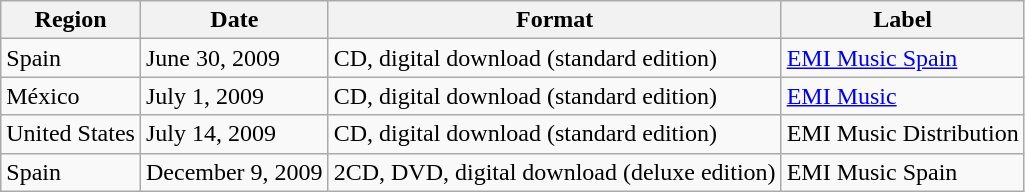<table class="wikitable">
<tr>
<th>Region</th>
<th>Date</th>
<th>Format</th>
<th>Label</th>
</tr>
<tr>
<td>Spain</td>
<td style="text-align:left;">June 30, 2009</td>
<td>CD, digital download (standard edition)</td>
<td><a href='#'>EMI Music Spain</a></td>
</tr>
<tr>
<td>México</td>
<td style="text-align:left;">July 1, 2009</td>
<td>CD, digital download (standard edition)</td>
<td><a href='#'>EMI Music</a></td>
</tr>
<tr>
<td>United States</td>
<td style="text-align:left;">July 14, 2009</td>
<td>CD, digital download (standard edition)</td>
<td>EMI Music Distribution</td>
</tr>
<tr>
<td>Spain</td>
<td style="text-align:left;">December 9, 2009</td>
<td>2CD, DVD, digital download (deluxe edition)</td>
<td>EMI Music Spain</td>
</tr>
</table>
